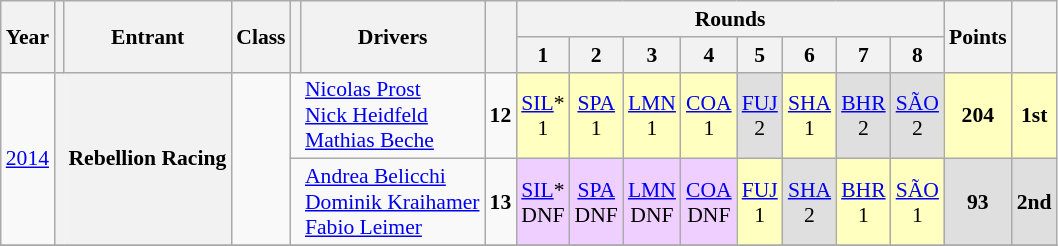<table class="wikitable" style="text-align:center; font-size:90%">
<tr>
<th rowspan="2">Year</th>
<th rowspan="2"></th>
<th rowspan="2">Entrant</th>
<th rowspan="2">Class</th>
<th rowspan="2"></th>
<th rowspan="2">Drivers</th>
<th rowspan="2"></th>
<th colspan="8">Rounds</th>
<th rowspan="2">Points</th>
<th rowspan="2"></th>
</tr>
<tr>
<th>1</th>
<th>2</th>
<th>3</th>
<th>4</th>
<th>5</th>
<th>6</th>
<th>7</th>
<th>8</th>
</tr>
<tr>
<td rowspan="2"><a href='#'>2014</a></td>
<th rowspan="2" style="border-right:0px"></th>
<th rowspan="2" align="left" style="border-left:0px">Rebellion Racing</th>
<td rowspan="2"></td>
<td style="border-right:0px"><br><br></td>
<td align="left" style="border-left:0px"><a href='#'>Nicolas Prost</a><br><a href='#'>Nick Heidfeld</a><br><a href='#'>Mathias Beche</a></td>
<td><strong>12</strong></td>
<td style="background:#FFFFBF;"><a href='#'>SIL</a>*<br>1</td>
<td style="background:#FFFFBF;"><a href='#'>SPA</a> <br>1</td>
<td style="background:#FFFFBF;"><a href='#'>LMN</a><br>1</td>
<td style="background:#FFFFBF;"><a href='#'>COA</a><br>1</td>
<td style="background:#DFDFDF;"><a href='#'>FUJ</a><br>2</td>
<td style="background:#FFFFBF;"><a href='#'>SHA</a><br>1</td>
<td style="background:#DFDFDF;"><a href='#'>BHR</a><br>2</td>
<td style="background:#DFDFDF;"><a href='#'>SÃO</a><br>2</td>
<td style="background:#FFFFBF;"><strong>204</strong></td>
<td style="background:#FFFFBF;"><strong>1st</strong></td>
</tr>
<tr>
<td style="border-right:0px"><br><br></td>
<td align="left" style="border-left:0px"><a href='#'>Andrea Belicchi</a><br><a href='#'>Dominik Kraihamer</a><br><a href='#'>Fabio Leimer</a></td>
<td><strong>13</strong></td>
<td style="background:#efcfff;"><a href='#'>SIL</a>*<br>DNF</td>
<td style="background:#efcfff;"><a href='#'>SPA</a><br>DNF</td>
<td style="background:#efcfff;"><a href='#'>LMN</a><br>DNF</td>
<td style="background:#efcfff;"><a href='#'>COA</a><br>DNF</td>
<td style="background:#FFFFBF;"><a href='#'>FUJ</a><br>1</td>
<td style="background:#DFDFDF;"><a href='#'>SHA</a><br>2</td>
<td style="background:#FFFFBF;"><a href='#'>BHR</a><br>1</td>
<td style="background:#FFFFBF;"><a href='#'>SÃO</a><br>1</td>
<td style="background:#DFDFDF;"><strong>93</strong></td>
<td style="background:#DFDFDF;"><strong>2nd</strong></td>
</tr>
<tr>
</tr>
</table>
